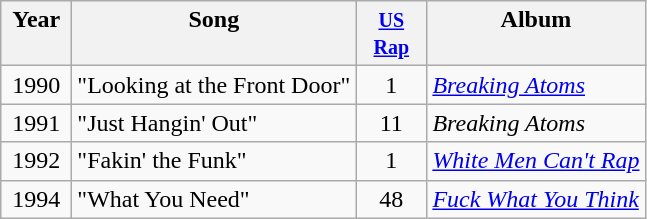<table class="wikitable">
<tr>
<th align="center" valign="top" width="40">Year</th>
<th align="left" valign="top">Song</th>
<th align="center" valign="top" width="40"><small><a href='#'>US Rap</a></small></th>
<th align="left" valign="top">Album</th>
</tr>
<tr>
<td align="center" valign="top">1990</td>
<td align="left" valign="top">"Looking at the Front Door"</td>
<td align="center" valign="top">1</td>
<td align="left" valign="top"><em><a href='#'>Breaking Atoms</a></em></td>
</tr>
<tr>
<td align="center" valign="top">1991</td>
<td align="left" valign="top">"Just Hangin' Out"</td>
<td align="center" valign="top">11</td>
<td align="left" valign="top"><em>Breaking Atoms</em></td>
</tr>
<tr>
<td align="center" valign="top">1992</td>
<td align="left" valign="top">"Fakin' the Funk"</td>
<td align="center" valign="top">1</td>
<td align="left" valign="top"><em><a href='#'>White Men Can't Rap</a></em></td>
</tr>
<tr>
<td align="center" valign="top">1994</td>
<td align="left" valign="top">"What You Need"</td>
<td align="center" valign="top">48</td>
<td align="left" valign="top"><em><a href='#'>Fuck What You Think</a></em></td>
</tr>
</table>
